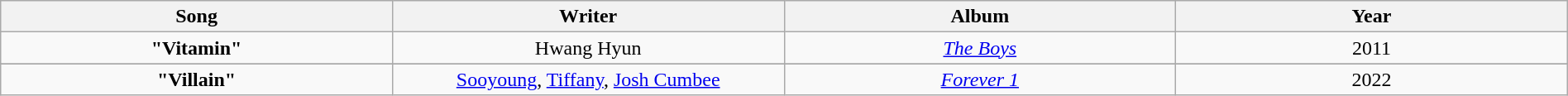<table class="wikitable" style="text-align:center; width:100%">
<tr>
<th style="width:25%">Song</th>
<th style="width:25%">Writer</th>
<th style="width:25%">Album</th>
<th style="width:25%">Year</th>
</tr>
<tr>
<td><strong>"Vitamin"</strong></td>
<td>Hwang Hyun</td>
<td><em><a href='#'>The Boys</a></em></td>
<td>2011</td>
</tr>
<tr>
</tr>
<tr>
<td><strong>"Villain"</strong></td>
<td><a href='#'>Sooyoung</a>, <a href='#'>Tiffany</a>, <a href='#'>Josh Cumbee</a></td>
<td><em><a href='#'>Forever 1</a></em></td>
<td>2022</td>
</tr>
</table>
